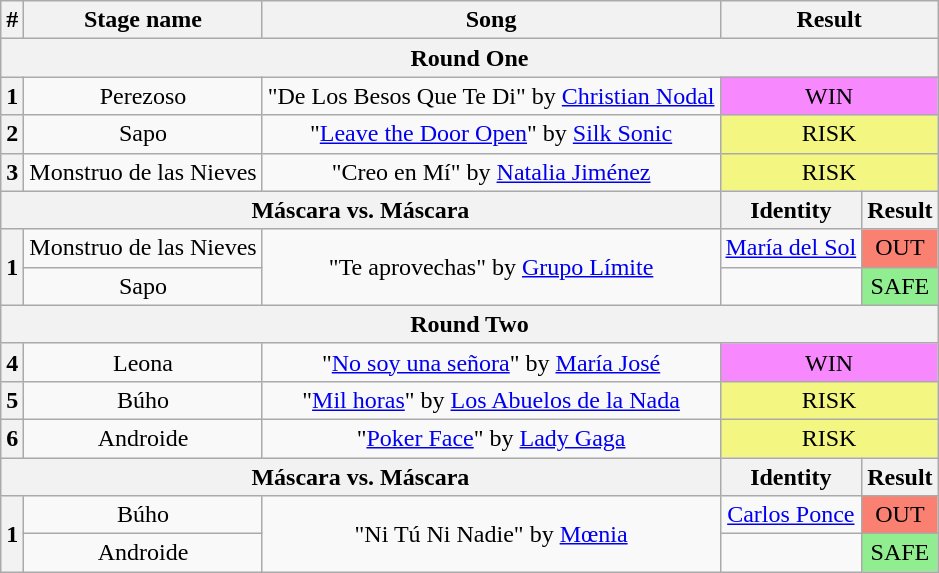<table class="wikitable plainrowheaders" style="text-align: center;">
<tr>
<th>#</th>
<th>Stage name</th>
<th>Song</th>
<th colspan=2>Result</th>
</tr>
<tr>
<th colspan="5">Round One</th>
</tr>
<tr>
<th>1</th>
<td>Perezoso</td>
<td>"De Los Besos Que Te Di" by <a href='#'>Christian Nodal</a></td>
<td colspan=2 bgcolor=#F888FD>WIN</td>
</tr>
<tr>
<th>2</th>
<td>Sapo</td>
<td>"<a href='#'>Leave the Door Open</a>" by <a href='#'>Silk Sonic</a></td>
<td colspan=2 bgcolor=#F3F781>RISK</td>
</tr>
<tr>
<th>3</th>
<td>Monstruo de las Nieves</td>
<td>"Creo en Mí" by <a href='#'>Natalia Jiménez</a></td>
<td colspan=2 bgcolor=#F3F781>RISK</td>
</tr>
<tr>
<th colspan="3">Máscara vs. Máscara</th>
<th>Identity</th>
<th>Result</th>
</tr>
<tr>
<th rowspan="2">1</th>
<td>Monstruo de las Nieves</td>
<td rowspan="2">"Te aprovechas" by <a href='#'>Grupo Límite</a></td>
<td><a href='#'>María del Sol</a></td>
<td bgcolor=salmon>OUT</td>
</tr>
<tr>
<td>Sapo</td>
<td></td>
<td bgcolor=lightgreen>SAFE</td>
</tr>
<tr>
<th colspan="5">Round Two</th>
</tr>
<tr>
<th>4</th>
<td>Leona</td>
<td>"<a href='#'>No soy una señora</a>" by <a href='#'>María José</a></td>
<td colspan=2 bgcolor=#F888FD>WIN</td>
</tr>
<tr>
<th>5</th>
<td>Búho</td>
<td>"<a href='#'>Mil horas</a>" by <a href='#'>Los Abuelos de la Nada</a></td>
<td colspan=2 bgcolor=#F3F781>RISK</td>
</tr>
<tr>
<th>6</th>
<td>Androide</td>
<td>"<a href='#'>Poker Face</a>" by <a href='#'>Lady Gaga</a></td>
<td colspan=2 bgcolor=#F3F781>RISK</td>
</tr>
<tr>
<th colspan="3">Máscara vs. Máscara</th>
<th>Identity</th>
<th>Result</th>
</tr>
<tr>
<th rowspan="2">1</th>
<td>Búho</td>
<td rowspan="2">"Ni Tú Ni Nadie" by <a href='#'>Mœnia</a></td>
<td><a href='#'>Carlos Ponce</a></td>
<td bgcolor=salmon>OUT</td>
</tr>
<tr>
<td>Androide</td>
<td></td>
<td bgcolor=lightgreen>SAFE</td>
</tr>
</table>
